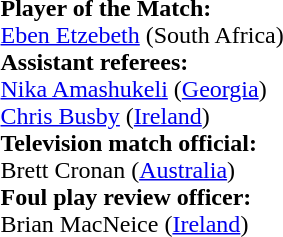<table style="width:100%">
<tr>
<td><br><strong>Player of the Match:</strong>
<br><a href='#'>Eben Etzebeth</a> (South Africa)<br><strong>Assistant referees:</strong>
<br><a href='#'>Nika Amashukeli</a> (<a href='#'>Georgia</a>)
<br><a href='#'>Chris Busby</a> (<a href='#'>Ireland</a>)
<br><strong>Television match official:</strong>
<br>Brett Cronan (<a href='#'>Australia</a>)
<br><strong>Foul play review officer:</strong>
<br>Brian MacNeice (<a href='#'>Ireland</a>)</td>
</tr>
</table>
